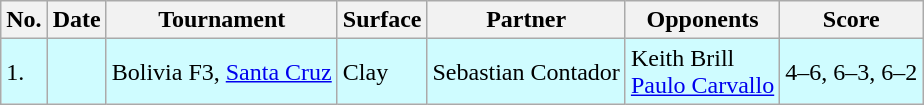<table class="sortable wikitable">
<tr>
<th>No.</th>
<th>Date</th>
<th>Tournament</th>
<th>Surface</th>
<th>Partner</th>
<th>Opponents</th>
<th class="unsortable">Score</th>
</tr>
<tr style="background:#cffcff;">
<td>1.</td>
<td></td>
<td>Bolivia F3, <a href='#'>Santa Cruz</a></td>
<td>Clay</td>
<td> Sebastian Contador</td>
<td> Keith Brill <br>  <a href='#'>Paulo Carvallo</a></td>
<td>4–6, 6–3, 6–2</td>
</tr>
</table>
